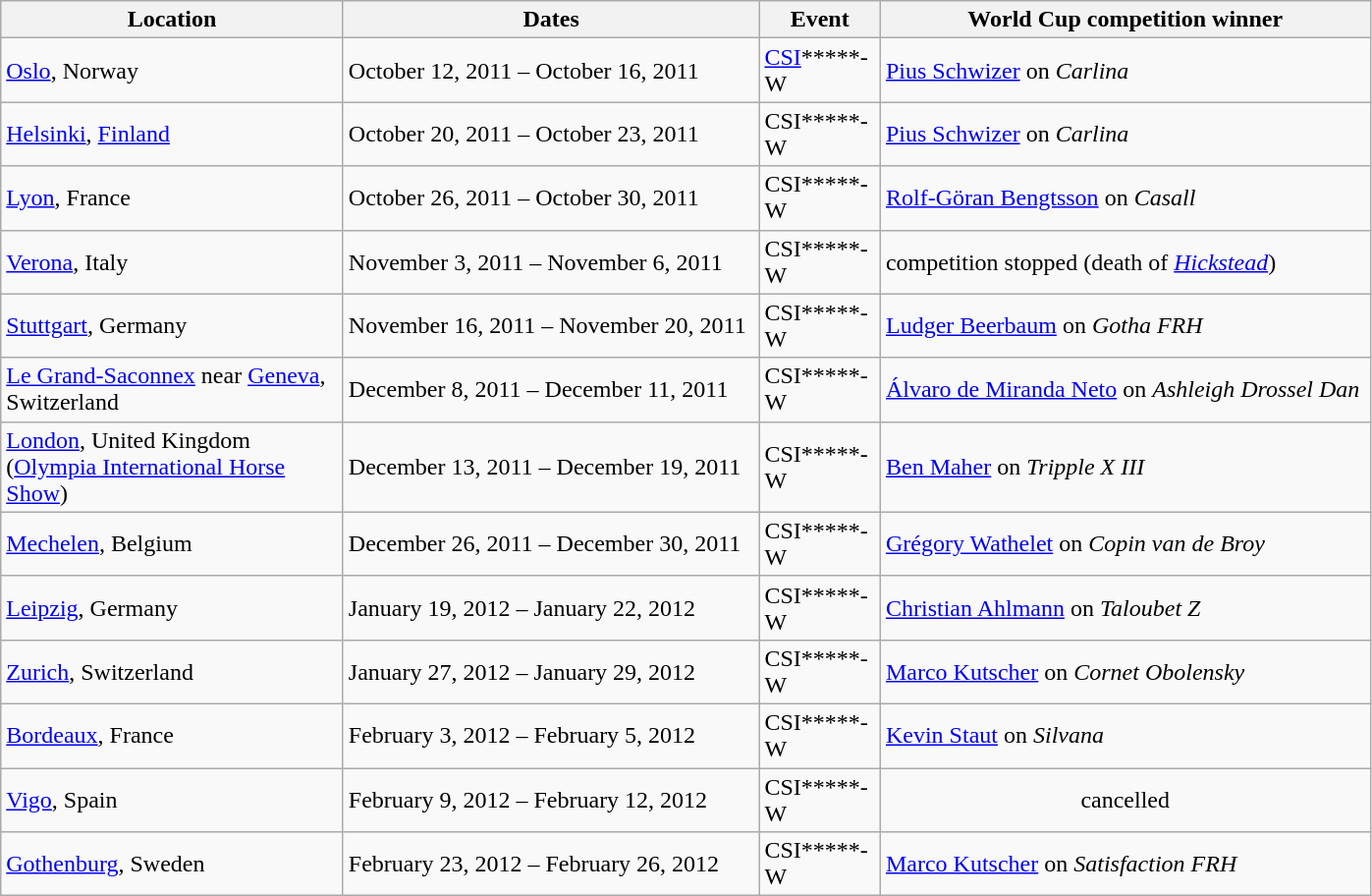<table class="wikitable">
<tr>
<th width=225>Location</th>
<th width=275>Dates</th>
<th width=75>Event</th>
<th width=325>World Cup competition winner</th>
</tr>
<tr>
<td> <a href='#'>Oslo</a>, Norway</td>
<td>October 12, 2011 – October 16, 2011</td>
<td><a href='#'>CSI</a>*****-W</td>
<td> <a href='#'>Pius Schwizer</a> on <em>Carlina</em></td>
</tr>
<tr>
<td> <a href='#'>Helsinki</a>, <a href='#'>Finland</a></td>
<td>October 20, 2011 – October 23, 2011</td>
<td>CSI*****-W</td>
<td> <a href='#'>Pius Schwizer</a> on <em>Carlina</em></td>
</tr>
<tr>
<td> <a href='#'>Lyon</a>, France</td>
<td>October 26, 2011 – October 30, 2011</td>
<td>CSI*****-W</td>
<td> <a href='#'>Rolf-Göran Bengtsson</a> on <em>Casall</em></td>
</tr>
<tr>
<td> <a href='#'>Verona</a>, Italy</td>
<td>November 3, 2011 – November 6, 2011</td>
<td>CSI*****-W</td>
<td>competition stopped (death of <em><a href='#'>Hickstead</a></em>)</td>
</tr>
<tr>
<td> <a href='#'>Stuttgart</a>, Germany</td>
<td>November 16, 2011 – November 20, 2011</td>
<td>CSI*****-W</td>
<td> <a href='#'>Ludger Beerbaum</a> on <em>Gotha FRH</em></td>
</tr>
<tr>
<td> <a href='#'>Le Grand-Saconnex</a> near <a href='#'>Geneva</a>, Switzerland</td>
<td>December 8, 2011 – December 11, 2011</td>
<td>CSI*****-W</td>
<td> <a href='#'>Álvaro de Miranda Neto</a> on <em>Ashleigh Drossel Dan</em></td>
</tr>
<tr>
<td> <a href='#'>London</a>, United Kingdom <br>(<a href='#'>Olympia International Horse Show</a>)</td>
<td>December 13, 2011 – December 19, 2011</td>
<td>CSI*****-W</td>
<td> <a href='#'>Ben Maher</a> on <em>Tripple X III</em></td>
</tr>
<tr>
<td> <a href='#'>Mechelen</a>, Belgium</td>
<td>December 26, 2011 – December 30, 2011</td>
<td>CSI*****-W</td>
<td> <a href='#'>Grégory Wathelet</a> on <em>Copin van de Broy</em></td>
</tr>
<tr>
<td> <a href='#'>Leipzig</a>, Germany</td>
<td>January 19, 2012 – January 22, 2012</td>
<td>CSI*****-W</td>
<td> <a href='#'>Christian Ahlmann</a> on <em>Taloubet Z</em></td>
</tr>
<tr>
<td> <a href='#'>Zurich</a>, Switzerland</td>
<td>January 27, 2012 – January 29, 2012</td>
<td>CSI*****-W</td>
<td> <a href='#'>Marco Kutscher</a> on <em>Cornet Obolensky</em></td>
</tr>
<tr>
<td> <a href='#'>Bordeaux</a>, France</td>
<td>February 3, 2012 – February 5, 2012</td>
<td>CSI*****-W</td>
<td> <a href='#'>Kevin Staut</a> on <em>Silvana</em></td>
</tr>
<tr>
<td> <a href='#'>Vigo</a>, Spain</td>
<td>February 9, 2012 – February 12, 2012</td>
<td>CSI*****-W</td>
<td align="center">cancelled</td>
</tr>
<tr>
<td> <a href='#'>Gothenburg</a>, Sweden</td>
<td>February 23, 2012 – February 26, 2012</td>
<td>CSI*****-W</td>
<td> <a href='#'>Marco Kutscher</a> on <em>Satisfaction FRH</em></td>
</tr>
</table>
